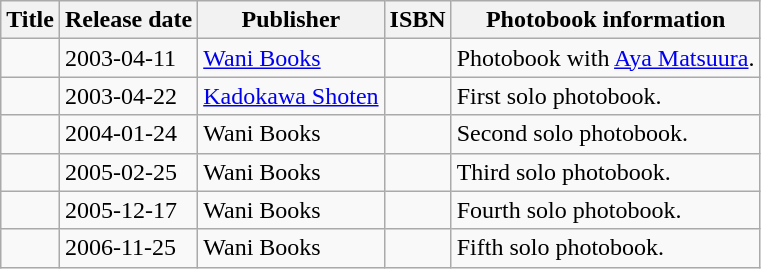<table class="wikitable">
<tr>
<th>Title</th>
<th>Release date</th>
<th>Publisher</th>
<th>ISBN</th>
<th>Photobook information</th>
</tr>
<tr>
<td></td>
<td>2003-04-11</td>
<td><a href='#'>Wani Books</a></td>
<td></td>
<td>Photobook with <a href='#'>Aya Matsuura</a>.</td>
</tr>
<tr>
<td></td>
<td>2003-04-22</td>
<td><a href='#'>Kadokawa Shoten</a></td>
<td></td>
<td>First solo photobook.</td>
</tr>
<tr>
<td></td>
<td>2004-01-24</td>
<td>Wani Books</td>
<td></td>
<td>Second solo photobook.</td>
</tr>
<tr>
<td></td>
<td>2005-02-25</td>
<td>Wani Books</td>
<td></td>
<td>Third solo photobook.</td>
</tr>
<tr>
<td></td>
<td>2005-12-17</td>
<td>Wani Books</td>
<td></td>
<td>Fourth solo photobook.</td>
</tr>
<tr>
<td></td>
<td>2006-11-25</td>
<td>Wani Books</td>
<td></td>
<td>Fifth solo photobook.</td>
</tr>
</table>
